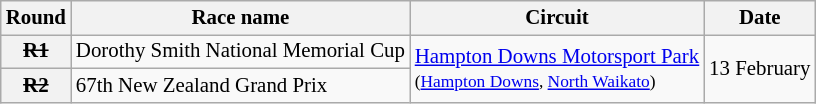<table class="wikitable" style="font-size: 87%">
<tr>
<th>Round</th>
<th>Race name</th>
<th>Circuit</th>
<th>Date</th>
</tr>
<tr>
<th><s>R1</s></th>
<td>Dorothy Smith National Memorial Cup</td>
<td rowspan=2><a href='#'>Hampton Downs Motorsport Park</a><br><small>(<a href='#'>Hampton Downs</a>, <a href='#'>North Waikato</a>)</small></td>
<td rowspan=2>13 February</td>
</tr>
<tr>
<th><s>R2</s></th>
<td>67th New Zealand Grand Prix</td>
</tr>
</table>
